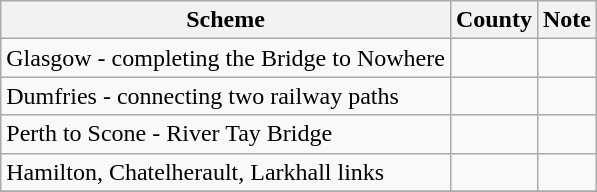<table class="wikitable">
<tr>
<th>Scheme</th>
<th>County</th>
<th>Note</th>
</tr>
<tr>
<td>Glasgow - completing the Bridge to Nowhere</td>
<td></td>
<td></td>
</tr>
<tr>
<td>Dumfries - connecting two railway paths</td>
<td></td>
<td></td>
</tr>
<tr>
<td>Perth to Scone - River Tay Bridge</td>
<td></td>
<td></td>
</tr>
<tr>
<td>Hamilton, Chatelherault, Larkhall links</td>
<td></td>
<td></td>
</tr>
<tr>
</tr>
</table>
